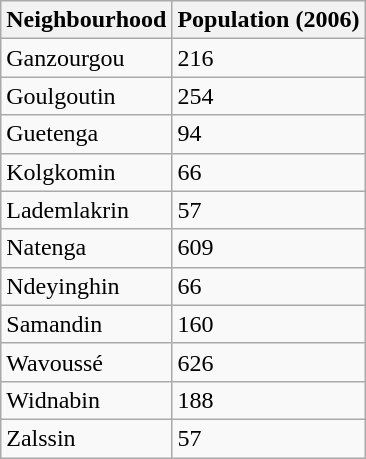<table class="wikitable">
<tr>
<th>Neighbourhood</th>
<th>Population (2006)</th>
</tr>
<tr>
<td>Ganzourgou</td>
<td>216</td>
</tr>
<tr>
<td>Goulgoutin</td>
<td>254</td>
</tr>
<tr>
<td>Guetenga</td>
<td>94</td>
</tr>
<tr>
<td>Kolgkomin</td>
<td>66</td>
</tr>
<tr>
<td>Lademlakrin</td>
<td>57</td>
</tr>
<tr>
<td>Natenga</td>
<td>609</td>
</tr>
<tr>
<td>Ndeyinghin</td>
<td>66</td>
</tr>
<tr>
<td>Samandin</td>
<td>160</td>
</tr>
<tr>
<td>Wavoussé</td>
<td>626</td>
</tr>
<tr>
<td>Widnabin</td>
<td>188</td>
</tr>
<tr>
<td>Zalssin</td>
<td>57</td>
</tr>
</table>
